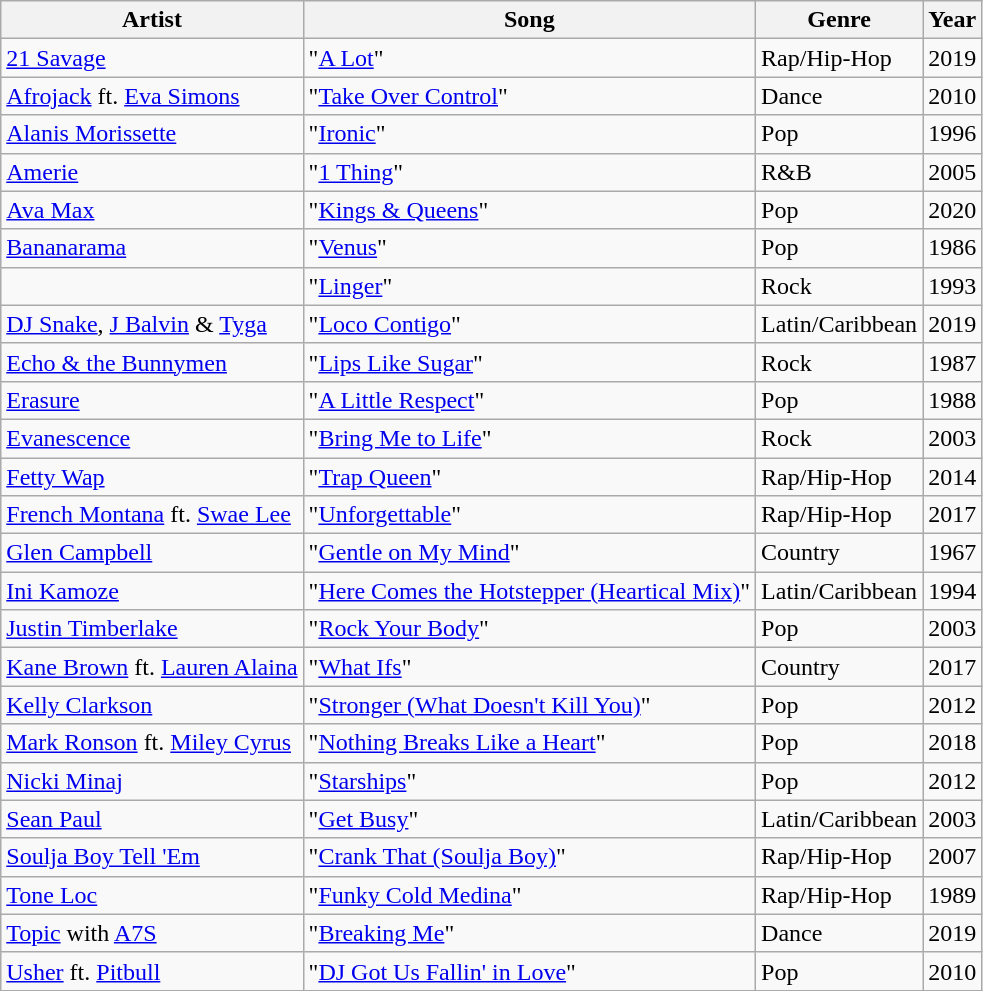<table class="wikitable sortable">
<tr>
<th>Artist</th>
<th>Song</th>
<th>Genre</th>
<th>Year</th>
</tr>
<tr>
<td><a href='#'>21 Savage</a></td>
<td>"<a href='#'>A Lot</a>"</td>
<td>Rap/Hip-Hop</td>
<td>2019</td>
</tr>
<tr>
<td><a href='#'>Afrojack</a> ft. <a href='#'>Eva Simons</a></td>
<td>"<a href='#'>Take Over Control</a>"</td>
<td>Dance</td>
<td>2010</td>
</tr>
<tr>
<td><a href='#'>Alanis Morissette</a></td>
<td>"<a href='#'>Ironic</a>"</td>
<td>Pop</td>
<td>1996</td>
</tr>
<tr>
<td><a href='#'>Amerie</a></td>
<td>"<a href='#'>1 Thing</a>"</td>
<td>R&B</td>
<td>2005</td>
</tr>
<tr>
<td><a href='#'>Ava Max</a></td>
<td>"<a href='#'>Kings & Queens</a>"</td>
<td>Pop</td>
<td>2020</td>
</tr>
<tr>
<td><a href='#'>Bananarama</a></td>
<td>"<a href='#'>Venus</a>"</td>
<td>Pop</td>
<td>1986</td>
</tr>
<tr>
<td></td>
<td>"<a href='#'>Linger</a>"</td>
<td>Rock</td>
<td>1993</td>
</tr>
<tr>
<td><a href='#'>DJ Snake</a>, <a href='#'>J Balvin</a> & <a href='#'>Tyga</a></td>
<td>"<a href='#'>Loco Contigo</a>"</td>
<td>Latin/Caribbean</td>
<td>2019</td>
</tr>
<tr>
<td><a href='#'>Echo & the Bunnymen</a></td>
<td>"<a href='#'>Lips Like Sugar</a>"</td>
<td>Rock</td>
<td>1987</td>
</tr>
<tr>
<td><a href='#'>Erasure</a></td>
<td>"<a href='#'>A Little Respect</a>"</td>
<td>Pop</td>
<td>1988</td>
</tr>
<tr>
<td><a href='#'>Evanescence</a></td>
<td>"<a href='#'>Bring Me to Life</a>"</td>
<td>Rock</td>
<td>2003</td>
</tr>
<tr>
<td><a href='#'>Fetty Wap</a></td>
<td>"<a href='#'>Trap Queen</a>"</td>
<td>Rap/Hip-Hop</td>
<td>2014</td>
</tr>
<tr>
<td><a href='#'>French Montana</a> ft. <a href='#'>Swae Lee</a></td>
<td>"<a href='#'>Unforgettable</a>"</td>
<td>Rap/Hip-Hop</td>
<td>2017</td>
</tr>
<tr>
<td><a href='#'>Glen Campbell</a></td>
<td>"<a href='#'>Gentle on My Mind</a>"</td>
<td>Country</td>
<td>1967</td>
</tr>
<tr>
<td><a href='#'>Ini Kamoze</a></td>
<td>"<a href='#'>Here Comes the Hotstepper (Heartical Mix)</a>"</td>
<td>Latin/Caribbean</td>
<td>1994</td>
</tr>
<tr>
<td><a href='#'>Justin Timberlake</a></td>
<td>"<a href='#'>Rock Your Body</a>"</td>
<td>Pop</td>
<td>2003</td>
</tr>
<tr>
<td><a href='#'>Kane Brown</a> ft. <a href='#'>Lauren Alaina</a></td>
<td>"<a href='#'>What Ifs</a>"</td>
<td>Country</td>
<td>2017</td>
</tr>
<tr>
<td><a href='#'>Kelly Clarkson</a></td>
<td>"<a href='#'>Stronger (What Doesn't Kill You)</a>"</td>
<td>Pop</td>
<td>2012</td>
</tr>
<tr>
<td><a href='#'>Mark Ronson</a> ft. <a href='#'>Miley Cyrus</a></td>
<td>"<a href='#'>Nothing Breaks Like a Heart</a>"</td>
<td>Pop</td>
<td>2018</td>
</tr>
<tr>
<td><a href='#'>Nicki Minaj</a></td>
<td>"<a href='#'>Starships</a>"</td>
<td>Pop</td>
<td>2012</td>
</tr>
<tr>
<td><a href='#'>Sean Paul</a></td>
<td>"<a href='#'>Get Busy</a>"</td>
<td>Latin/Caribbean</td>
<td>2003</td>
</tr>
<tr>
<td><a href='#'>Soulja Boy Tell 'Em</a></td>
<td>"<a href='#'>Crank That (Soulja Boy)</a>"</td>
<td>Rap/Hip-Hop</td>
<td>2007</td>
</tr>
<tr>
<td><a href='#'>Tone Loc</a></td>
<td>"<a href='#'>Funky Cold Medina</a>"</td>
<td>Rap/Hip-Hop</td>
<td>1989</td>
</tr>
<tr>
<td><a href='#'>Topic</a> with <a href='#'>A7S</a></td>
<td>"<a href='#'>Breaking Me</a>"</td>
<td>Dance</td>
<td>2019</td>
</tr>
<tr>
<td><a href='#'>Usher</a> ft. <a href='#'>Pitbull</a></td>
<td>"<a href='#'>DJ Got Us Fallin' in Love</a>"</td>
<td>Pop</td>
<td>2010</td>
</tr>
</table>
